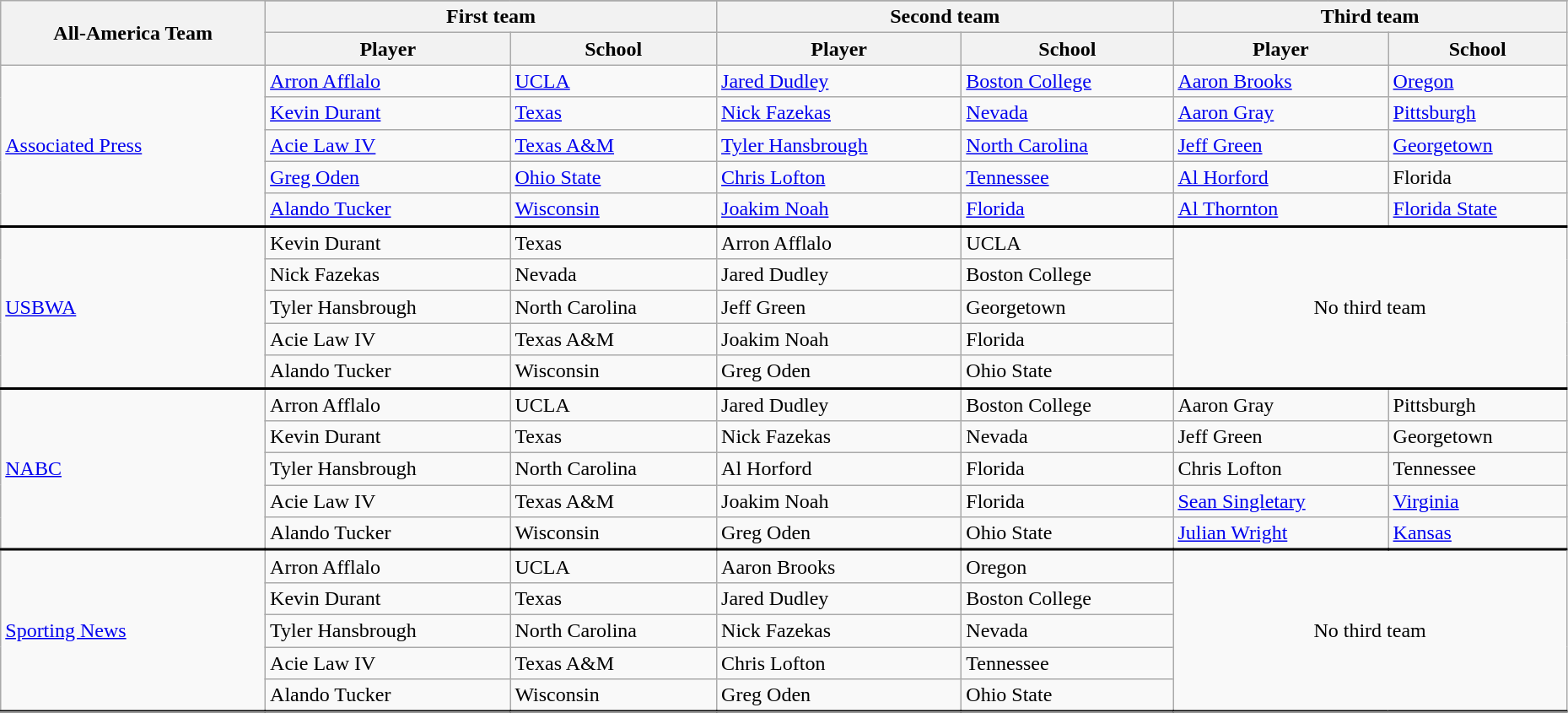<table class="wikitable" style="width:98%;">
<tr>
<th rowspan=3>All-America Team</th>
</tr>
<tr>
<th colspan=2>First team</th>
<th colspan=2>Second team</th>
<th colspan=2>Third team</th>
</tr>
<tr>
<th>Player</th>
<th>School</th>
<th>Player</th>
<th>School</th>
<th>Player</th>
<th>School</th>
</tr>
<tr>
<td rowspan=5><a href='#'>Associated Press</a></td>
<td><a href='#'>Arron Afflalo</a></td>
<td><a href='#'>UCLA</a></td>
<td><a href='#'>Jared Dudley</a></td>
<td><a href='#'>Boston College</a></td>
<td><a href='#'>Aaron Brooks</a></td>
<td><a href='#'>Oregon</a></td>
</tr>
<tr>
<td><a href='#'>Kevin Durant</a></td>
<td><a href='#'>Texas</a></td>
<td><a href='#'>Nick Fazekas</a></td>
<td><a href='#'>Nevada</a></td>
<td><a href='#'>Aaron Gray</a></td>
<td><a href='#'>Pittsburgh</a></td>
</tr>
<tr>
<td><a href='#'>Acie Law IV</a></td>
<td><a href='#'>Texas A&M</a></td>
<td><a href='#'>Tyler Hansbrough</a></td>
<td><a href='#'>North Carolina</a></td>
<td><a href='#'>Jeff Green</a></td>
<td><a href='#'>Georgetown</a></td>
</tr>
<tr>
<td><a href='#'>Greg Oden</a></td>
<td><a href='#'>Ohio State</a></td>
<td><a href='#'>Chris Lofton</a></td>
<td><a href='#'>Tennessee</a></td>
<td><a href='#'>Al Horford</a></td>
<td>Florida</td>
</tr>
<tr>
<td><a href='#'>Alando Tucker</a></td>
<td><a href='#'>Wisconsin</a></td>
<td><a href='#'>Joakim Noah</a></td>
<td><a href='#'>Florida</a></td>
<td><a href='#'>Al Thornton</a></td>
<td><a href='#'>Florida State</a></td>
</tr>
<tr style = "border-top:2px solid black;">
<td rowspan=5><a href='#'>USBWA</a></td>
<td>Kevin Durant</td>
<td>Texas</td>
<td>Arron Afflalo</td>
<td>UCLA</td>
<td rowspan=5 colspan=3 align=center>No third team</td>
</tr>
<tr>
<td>Nick Fazekas</td>
<td>Nevada</td>
<td>Jared Dudley</td>
<td>Boston College</td>
</tr>
<tr>
<td>Tyler Hansbrough</td>
<td>North Carolina</td>
<td>Jeff Green</td>
<td>Georgetown</td>
</tr>
<tr>
<td>Acie Law IV</td>
<td>Texas A&M</td>
<td>Joakim Noah</td>
<td>Florida</td>
</tr>
<tr>
<td>Alando Tucker</td>
<td>Wisconsin</td>
<td>Greg Oden</td>
<td>Ohio State</td>
</tr>
<tr style = "border-top:2px solid black;">
<td rowspan=5><a href='#'>NABC</a></td>
<td>Arron Afflalo</td>
<td>UCLA</td>
<td>Jared Dudley</td>
<td>Boston College</td>
<td>Aaron Gray</td>
<td>Pittsburgh</td>
</tr>
<tr>
<td>Kevin Durant</td>
<td>Texas</td>
<td>Nick Fazekas</td>
<td>Nevada</td>
<td>Jeff Green</td>
<td>Georgetown</td>
</tr>
<tr>
<td>Tyler Hansbrough</td>
<td>North Carolina</td>
<td>Al Horford</td>
<td>Florida</td>
<td>Chris Lofton</td>
<td>Tennessee</td>
</tr>
<tr>
<td>Acie Law IV</td>
<td>Texas A&M</td>
<td>Joakim Noah</td>
<td>Florida</td>
<td><a href='#'>Sean Singletary</a></td>
<td><a href='#'>Virginia</a></td>
</tr>
<tr>
<td>Alando Tucker</td>
<td>Wisconsin</td>
<td>Greg Oden</td>
<td>Ohio State</td>
<td><a href='#'>Julian Wright</a></td>
<td><a href='#'>Kansas</a></td>
</tr>
<tr style = "border-top:2px solid black;">
<td rowspan=5><a href='#'>Sporting News</a></td>
<td>Arron Afflalo</td>
<td>UCLA</td>
<td>Aaron Brooks</td>
<td>Oregon</td>
<td rowspan=5 colspan=3 align=center>No third team</td>
</tr>
<tr>
<td>Kevin Durant</td>
<td>Texas</td>
<td>Jared Dudley</td>
<td>Boston College</td>
</tr>
<tr>
<td>Tyler Hansbrough</td>
<td>North Carolina</td>
<td>Nick Fazekas</td>
<td>Nevada</td>
</tr>
<tr>
<td>Acie Law IV</td>
<td>Texas A&M</td>
<td>Chris Lofton</td>
<td>Tennessee</td>
</tr>
<tr>
<td>Alando Tucker</td>
<td>Wisconsin</td>
<td>Greg Oden</td>
<td>Ohio State</td>
</tr>
<tr style = "border-top:2px solid black;">
</tr>
</table>
